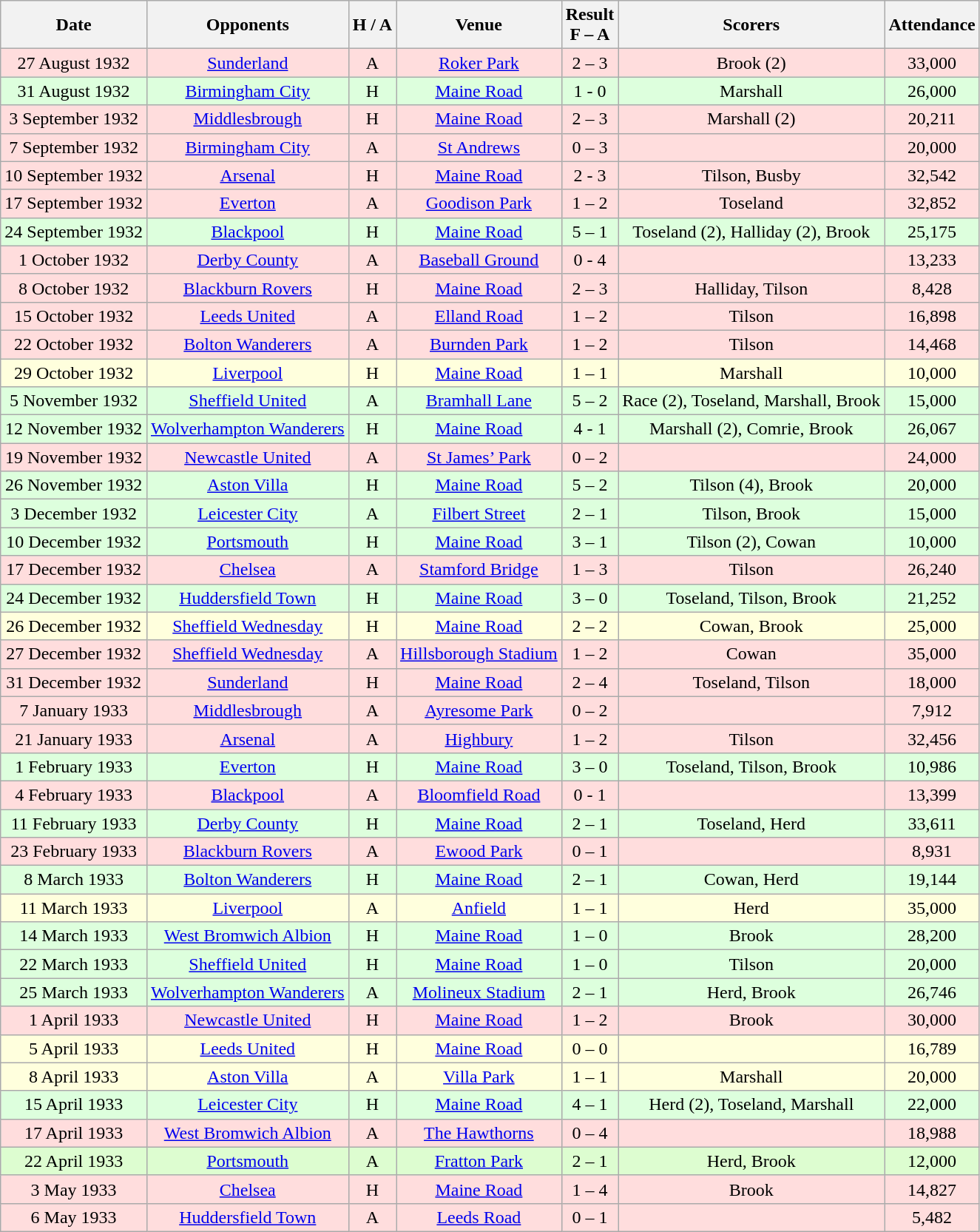<table class="wikitable" style="text-align:center">
<tr>
<th>Date</th>
<th>Opponents</th>
<th>H / A</th>
<th>Venue</th>
<th>Result<br>F – A</th>
<th>Scorers</th>
<th>Attendance</th>
</tr>
<tr bgcolor="#ffdddd">
<td>27 August 1932</td>
<td><a href='#'>Sunderland</a></td>
<td>A</td>
<td><a href='#'>Roker Park</a></td>
<td>2 – 3</td>
<td>Brook (2)</td>
<td>33,000</td>
</tr>
<tr bgcolor="#ddffdd">
<td>31 August 1932</td>
<td><a href='#'>Birmingham City</a></td>
<td>H</td>
<td><a href='#'>Maine Road</a></td>
<td>1 - 0</td>
<td>Marshall</td>
<td>26,000</td>
</tr>
<tr bgcolor="#ffdddd">
<td>3 September 1932</td>
<td><a href='#'>Middlesbrough</a></td>
<td>H</td>
<td><a href='#'>Maine Road</a></td>
<td>2 – 3</td>
<td>Marshall (2)</td>
<td>20,211</td>
</tr>
<tr bgcolor="#ffdddd">
<td>7 September 1932</td>
<td><a href='#'>Birmingham City</a></td>
<td>A</td>
<td><a href='#'>St Andrews</a></td>
<td>0 – 3</td>
<td></td>
<td>20,000</td>
</tr>
<tr bgcolor="#ffdddd">
<td>10 September 1932</td>
<td><a href='#'>Arsenal</a></td>
<td>H</td>
<td><a href='#'>Maine Road</a></td>
<td>2 - 3</td>
<td>Tilson, Busby</td>
<td>32,542</td>
</tr>
<tr bgcolor="#ffdddd">
<td>17 September 1932</td>
<td><a href='#'>Everton</a></td>
<td>A</td>
<td><a href='#'>Goodison Park</a></td>
<td>1 – 2</td>
<td>Toseland</td>
<td>32,852</td>
</tr>
<tr bgcolor="#ddffdd">
<td>24 September 1932</td>
<td><a href='#'>Blackpool</a></td>
<td>H</td>
<td><a href='#'>Maine Road</a></td>
<td>5 – 1</td>
<td>Toseland (2), Halliday (2), Brook</td>
<td>25,175</td>
</tr>
<tr bgcolor="#ffdddd">
<td>1 October 1932</td>
<td><a href='#'>Derby County</a></td>
<td>A</td>
<td><a href='#'>Baseball Ground</a></td>
<td>0 - 4</td>
<td></td>
<td>13,233</td>
</tr>
<tr bgcolor="#ffdddd">
<td>8 October 1932</td>
<td><a href='#'>Blackburn Rovers</a></td>
<td>H</td>
<td><a href='#'>Maine Road</a></td>
<td>2 – 3</td>
<td>Halliday, Tilson</td>
<td>8,428</td>
</tr>
<tr bgcolor="#ffdddd">
<td>15 October 1932</td>
<td><a href='#'>Leeds United</a></td>
<td>A</td>
<td><a href='#'>Elland Road</a></td>
<td>1 – 2</td>
<td>Tilson</td>
<td>16,898</td>
</tr>
<tr bgcolor="#ffdddd">
<td>22 October 1932</td>
<td><a href='#'>Bolton Wanderers</a></td>
<td>A</td>
<td><a href='#'>Burnden Park</a></td>
<td>1 – 2</td>
<td>Tilson</td>
<td>14,468</td>
</tr>
<tr bgcolor="#ffffdd">
<td>29 October 1932</td>
<td><a href='#'>Liverpool</a></td>
<td>H</td>
<td><a href='#'>Maine Road</a></td>
<td>1 – 1</td>
<td>Marshall</td>
<td>10,000</td>
</tr>
<tr bgcolor="#ddffdd">
<td>5 November 1932</td>
<td><a href='#'>Sheffield United</a></td>
<td>A</td>
<td><a href='#'>Bramhall Lane</a></td>
<td>5 – 2</td>
<td>Race (2), Toseland, Marshall, Brook</td>
<td>15,000</td>
</tr>
<tr bgcolor="#ddffdd">
<td>12 November 1932</td>
<td><a href='#'>Wolverhampton Wanderers</a></td>
<td>H</td>
<td><a href='#'>Maine Road</a></td>
<td>4 - 1</td>
<td>Marshall (2), Comrie, Brook</td>
<td>26,067</td>
</tr>
<tr bgcolor="#ffdddd">
<td>19 November 1932</td>
<td><a href='#'>Newcastle United</a></td>
<td>A</td>
<td><a href='#'>St James’ Park</a></td>
<td>0 – 2</td>
<td></td>
<td>24,000</td>
</tr>
<tr bgcolor="#ddffdd">
<td>26 November 1932</td>
<td><a href='#'>Aston Villa</a></td>
<td>H</td>
<td><a href='#'>Maine Road</a></td>
<td>5 – 2</td>
<td>Tilson (4), Brook</td>
<td>20,000</td>
</tr>
<tr bgcolor="#ddffdd">
<td>3 December 1932</td>
<td><a href='#'>Leicester City</a></td>
<td>A</td>
<td><a href='#'>Filbert Street</a></td>
<td>2 – 1</td>
<td>Tilson, Brook</td>
<td>15,000</td>
</tr>
<tr bgcolor="#ddffdd">
<td>10 December 1932</td>
<td><a href='#'>Portsmouth</a></td>
<td>H</td>
<td><a href='#'>Maine Road</a></td>
<td>3 – 1</td>
<td>Tilson (2), Cowan</td>
<td>10,000</td>
</tr>
<tr bgcolor="#ffdddd">
<td>17 December 1932</td>
<td><a href='#'>Chelsea</a></td>
<td>A</td>
<td><a href='#'>Stamford Bridge</a></td>
<td>1 – 3</td>
<td>Tilson</td>
<td>26,240</td>
</tr>
<tr bgcolor="#ddffdd">
<td>24 December 1932</td>
<td><a href='#'>Huddersfield Town</a></td>
<td>H</td>
<td><a href='#'>Maine Road</a></td>
<td>3 – 0</td>
<td>Toseland, Tilson, Brook</td>
<td>21,252</td>
</tr>
<tr bgcolor="#ffffdd">
<td>26 December 1932</td>
<td><a href='#'>Sheffield Wednesday</a></td>
<td>H</td>
<td><a href='#'>Maine Road</a></td>
<td>2 – 2</td>
<td>Cowan, Brook</td>
<td>25,000</td>
</tr>
<tr bgcolor="#ffdddd">
<td>27 December 1932</td>
<td><a href='#'>Sheffield Wednesday</a></td>
<td>A</td>
<td><a href='#'>Hillsborough Stadium</a></td>
<td>1 – 2</td>
<td>Cowan</td>
<td>35,000</td>
</tr>
<tr bgcolor="#ffdddd">
<td>31 December 1932</td>
<td><a href='#'>Sunderland</a></td>
<td>H</td>
<td><a href='#'>Maine Road</a></td>
<td>2 – 4</td>
<td>Toseland, Tilson</td>
<td>18,000</td>
</tr>
<tr bgcolor="#ffdddd">
<td>7 January 1933</td>
<td><a href='#'>Middlesbrough</a></td>
<td>A</td>
<td><a href='#'>Ayresome Park</a></td>
<td>0 – 2</td>
<td></td>
<td>7,912</td>
</tr>
<tr bgcolor="#ffdddd">
<td>21 January 1933</td>
<td><a href='#'>Arsenal</a></td>
<td>A</td>
<td><a href='#'>Highbury</a></td>
<td>1 – 2</td>
<td>Tilson</td>
<td>32,456</td>
</tr>
<tr bgcolor="#ddffdd">
<td>1 February 1933</td>
<td><a href='#'>Everton</a></td>
<td>H</td>
<td><a href='#'>Maine Road</a></td>
<td>3 – 0</td>
<td>Toseland, Tilson, Brook</td>
<td>10,986</td>
</tr>
<tr bgcolor="#ffdddd">
<td>4 February 1933</td>
<td><a href='#'>Blackpool</a></td>
<td>A</td>
<td><a href='#'>Bloomfield Road</a></td>
<td>0 - 1</td>
<td></td>
<td>13,399</td>
</tr>
<tr bgcolor="#ddffdd">
<td>11 February 1933</td>
<td><a href='#'>Derby County</a></td>
<td>H</td>
<td><a href='#'>Maine Road</a></td>
<td>2 – 1</td>
<td>Toseland, Herd</td>
<td>33,611</td>
</tr>
<tr bgcolor="#ffdddd">
<td>23 February 1933</td>
<td><a href='#'>Blackburn Rovers</a></td>
<td>A</td>
<td><a href='#'>Ewood Park</a></td>
<td>0 – 1</td>
<td></td>
<td>8,931</td>
</tr>
<tr bgcolor="#ddffdd">
<td>8 March 1933</td>
<td><a href='#'>Bolton Wanderers</a></td>
<td>H</td>
<td><a href='#'>Maine Road</a></td>
<td>2 – 1</td>
<td>Cowan, Herd</td>
<td>19,144</td>
</tr>
<tr bgcolor="#ffffdd">
<td>11 March 1933</td>
<td><a href='#'>Liverpool</a></td>
<td>A</td>
<td><a href='#'>Anfield</a></td>
<td>1 – 1</td>
<td>Herd</td>
<td>35,000</td>
</tr>
<tr bgcolor="#ddffdd">
<td>14 March 1933</td>
<td><a href='#'>West Bromwich Albion</a></td>
<td>H</td>
<td><a href='#'>Maine Road</a></td>
<td>1 – 0</td>
<td>Brook</td>
<td>28,200</td>
</tr>
<tr bgcolor="#ddffdd">
<td>22 March 1933</td>
<td><a href='#'>Sheffield United</a></td>
<td>H</td>
<td><a href='#'>Maine Road</a></td>
<td>1 – 0</td>
<td>Tilson</td>
<td>20,000</td>
</tr>
<tr bgcolor="#ddffdd">
<td>25 March 1933</td>
<td><a href='#'>Wolverhampton Wanderers</a></td>
<td>A</td>
<td><a href='#'>Molineux Stadium</a></td>
<td>2 – 1</td>
<td>Herd, Brook</td>
<td>26,746</td>
</tr>
<tr bgcolor="#ffdddd">
<td>1 April 1933</td>
<td><a href='#'>Newcastle United</a></td>
<td>H</td>
<td><a href='#'>Maine Road</a></td>
<td>1 – 2</td>
<td>Brook</td>
<td>30,000</td>
</tr>
<tr bgcolor="#ffffdd">
<td>5 April 1933</td>
<td><a href='#'>Leeds United</a></td>
<td>H</td>
<td><a href='#'>Maine Road</a></td>
<td>0 – 0</td>
<td></td>
<td>16,789</td>
</tr>
<tr bgcolor="#ffffdd">
<td>8 April 1933</td>
<td><a href='#'>Aston Villa</a></td>
<td>A</td>
<td><a href='#'>Villa Park</a></td>
<td>1 – 1</td>
<td>Marshall</td>
<td>20,000</td>
</tr>
<tr bgcolor="#ddffdd">
<td>15 April 1933</td>
<td><a href='#'>Leicester City</a></td>
<td>H</td>
<td><a href='#'>Maine Road</a></td>
<td>4 – 1</td>
<td>Herd (2), Toseland, Marshall</td>
<td>22,000</td>
</tr>
<tr bgcolor="#ffdddd">
<td>17 April 1933</td>
<td><a href='#'>West Bromwich Albion</a></td>
<td>A</td>
<td><a href='#'>The Hawthorns</a></td>
<td>0 – 4</td>
<td></td>
<td>18,988</td>
</tr>
<tr bgcolor="#ddffddd">
<td>22 April 1933</td>
<td><a href='#'>Portsmouth</a></td>
<td>A</td>
<td><a href='#'>Fratton Park</a></td>
<td>2 – 1</td>
<td>Herd, Brook</td>
<td>12,000</td>
</tr>
<tr bgcolor="#ffdddd">
<td>3 May 1933</td>
<td><a href='#'>Chelsea</a></td>
<td>H</td>
<td><a href='#'>Maine Road</a></td>
<td>1 – 4</td>
<td>Brook</td>
<td>14,827</td>
</tr>
<tr bgcolor="#ffdddd">
<td>6 May 1933</td>
<td><a href='#'>Huddersfield Town</a></td>
<td>A</td>
<td><a href='#'>Leeds Road</a></td>
<td>0 – 1</td>
<td></td>
<td>5,482</td>
</tr>
</table>
